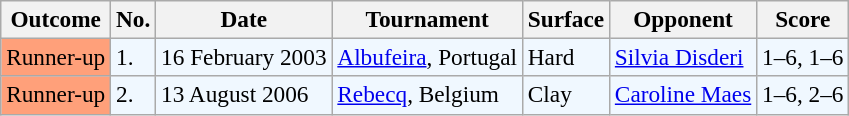<table class="sortable wikitable" style=font-size:97%>
<tr>
<th>Outcome</th>
<th>No.</th>
<th>Date</th>
<th>Tournament</th>
<th>Surface</th>
<th>Opponent</th>
<th>Score</th>
</tr>
<tr style="background:#f0f8ff;">
<td bgcolor="FFA07A">Runner-up</td>
<td>1.</td>
<td>16 February 2003</td>
<td><a href='#'>Albufeira</a>, Portugal</td>
<td>Hard</td>
<td> <a href='#'>Silvia Disderi</a></td>
<td>1–6, 1–6</td>
</tr>
<tr style="background:#f0f8ff;">
<td bgcolor="FFA07A">Runner-up</td>
<td>2.</td>
<td>13 August 2006</td>
<td><a href='#'>Rebecq</a>, Belgium</td>
<td>Clay</td>
<td> <a href='#'>Caroline Maes</a></td>
<td>1–6, 2–6</td>
</tr>
</table>
